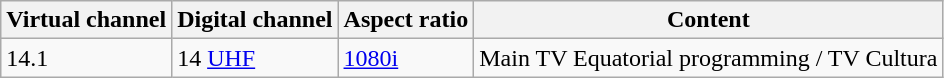<table class = "wikitable">
<tr>
<th>Virtual channel</th>
<th>Digital channel</th>
<th>Aspect ratio</th>
<th>Content</th>
</tr>
<tr>
<td>14.1</td>
<td>14 <a href='#'>UHF</a></td>
<td><a href='#'>1080i</a></td>
<td>Main TV Equatorial programming / TV Cultura</td>
</tr>
</table>
